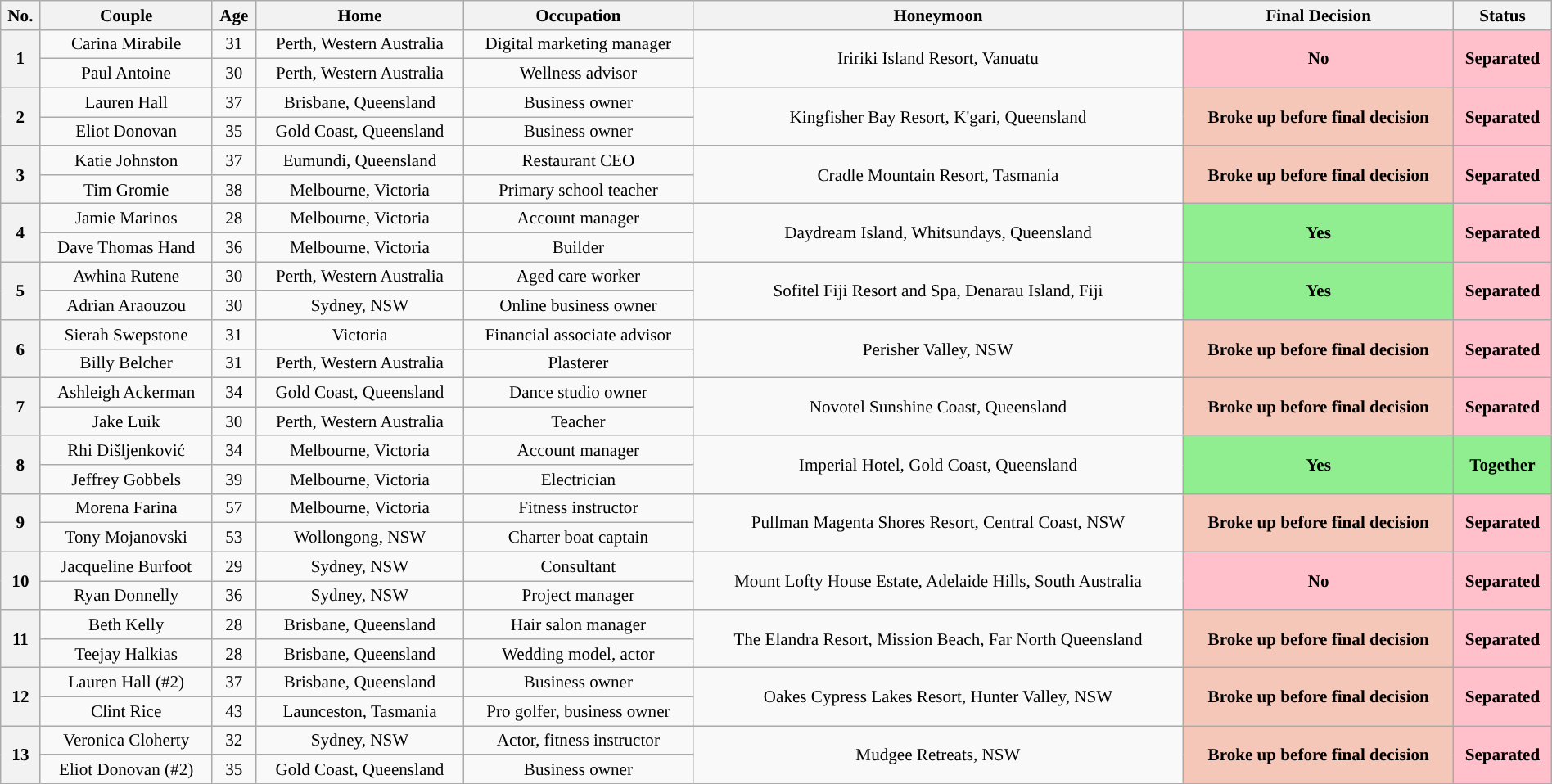<table class="wikitable plainrowheaders" style="text-align:center; width:100%; font-size:88%;">
<tr>
<th>No.</th>
<th>Couple</th>
<th>Age</th>
<th>Home</th>
<th>Occupation</th>
<th>Honeymoon</th>
<th>Final Decision</th>
<th>Status</th>
</tr>
<tr>
<th rowspan="2">1</th>
<td>Carina Mirabile</td>
<td>31</td>
<td>Perth, Western Australia</td>
<td>Digital marketing manager</td>
<td rowspan="2">Iririki Island Resort, Vanuatu</td>
<th rowspan="2" style="background:pink;">No</th>
<th rowspan="2" style="background:pink;">Separated</th>
</tr>
<tr>
<td>Paul Antoine</td>
<td>30</td>
<td>Perth, Western Australia</td>
<td>Wellness advisor</td>
</tr>
<tr>
<th rowspan="2">2</th>
<td>Lauren Hall</td>
<td>37</td>
<td>Brisbane, Queensland</td>
<td>Business owner</td>
<td rowspan="2">Kingfisher Bay Resort, K'gari, Queensland</td>
<th rowspan="2" style="background:#f4c7b8;">Broke up before final decision</th>
<th rowspan="2" style="background:pink;">Separated</th>
</tr>
<tr>
<td>Eliot Donovan</td>
<td>35</td>
<td>Gold Coast, Queensland</td>
<td>Business owner</td>
</tr>
<tr>
<th rowspan="2">3</th>
<td>Katie Johnston</td>
<td>37</td>
<td>Eumundi, Queensland</td>
<td>Restaurant CEO</td>
<td rowspan="2">Cradle Mountain Resort, Tasmania</td>
<th rowspan="2" style="background:#f4c7b8;">Broke up before final decision</th>
<th rowspan="2" style="background:pink;">Separated</th>
</tr>
<tr>
<td>Tim Gromie</td>
<td>38</td>
<td>Melbourne, Victoria</td>
<td>Primary school teacher</td>
</tr>
<tr>
<th rowspan="2">4</th>
<td>Jamie Marinos</td>
<td>28</td>
<td>Melbourne, Victoria</td>
<td>Account manager</td>
<td rowspan="2">Daydream Island, Whitsundays, Queensland</td>
<th rowspan="2" style="background:lightgreen;">Yes</th>
<th rowspan="2" style="background:pink;">Separated</th>
</tr>
<tr>
<td>Dave Thomas Hand</td>
<td>36</td>
<td>Melbourne, Victoria</td>
<td>Builder</td>
</tr>
<tr>
<th rowspan="2">5</th>
<td>Awhina Rutene</td>
<td>30</td>
<td>Perth, Western Australia</td>
<td>Aged care worker</td>
<td rowspan="2">Sofitel Fiji Resort and Spa, Denarau Island, Fiji</td>
<th rowspan="2" style="background:lightgreen;">Yes</th>
<th rowspan="2" style="background:pink;">Separated</th>
</tr>
<tr>
<td>Adrian Araouzou</td>
<td>30</td>
<td>Sydney, NSW</td>
<td>Online business owner</td>
</tr>
<tr>
<th rowspan="2">6</th>
<td>Sierah Swepstone</td>
<td>31</td>
<td>Victoria</td>
<td>Financial associate advisor</td>
<td rowspan="2">Perisher Valley, NSW</td>
<th rowspan="2" style="background:#f4c7b8;">Broke up before final decision</th>
<th rowspan="2" style="background:pink;">Separated</th>
</tr>
<tr>
<td>Billy Belcher</td>
<td>31</td>
<td>Perth, Western Australia</td>
<td>Plasterer</td>
</tr>
<tr>
<th rowspan="2">7</th>
<td>Ashleigh Ackerman</td>
<td>34</td>
<td>Gold Coast, Queensland</td>
<td>Dance studio owner</td>
<td rowspan="2">Novotel Sunshine Coast, Queensland</td>
<th rowspan="2" style="background:#f4c7b8;">Broke up before final decision</th>
<th rowspan="2" style="background:pink;">Separated</th>
</tr>
<tr>
<td>Jake Luik</td>
<td>30</td>
<td>Perth, Western Australia</td>
<td>Teacher</td>
</tr>
<tr>
<th rowspan="2">8</th>
<td>Rhi Dišljenković</td>
<td>34</td>
<td>Melbourne, Victoria</td>
<td>Account manager</td>
<td rowspan="2">Imperial Hotel, Gold Coast, Queensland</td>
<th rowspan="2" style="background:lightgreen;">Yes</th>
<th rowspan="2" style="background:lightgreen;">Together</th>
</tr>
<tr>
<td>Jeffrey Gobbels</td>
<td>39</td>
<td>Melbourne, Victoria</td>
<td>Electrician</td>
</tr>
<tr>
<th rowspan="2">9</th>
<td>Morena Farina</td>
<td>57</td>
<td>Melbourne, Victoria</td>
<td>Fitness instructor</td>
<td rowspan="2">Pullman Magenta Shores Resort, Central Coast, NSW</td>
<th rowspan="2" style="background:#f4c7b8;">Broke up before final decision</th>
<th rowspan="2" style="background:pink;">Separated</th>
</tr>
<tr>
<td>Tony Mojanovski</td>
<td>53</td>
<td>Wollongong, NSW</td>
<td>Charter boat captain</td>
</tr>
<tr>
<th rowspan="2">10</th>
<td>Jacqueline Burfoot</td>
<td>29</td>
<td>Sydney, NSW</td>
<td>Consultant</td>
<td rowspan="2">Mount Lofty House Estate, Adelaide Hills, South Australia</td>
<th rowspan="2" style="background:pink;">No</th>
<th rowspan="2" style="background:pink;">Separated</th>
</tr>
<tr>
<td>Ryan Donnelly</td>
<td>36</td>
<td>Sydney, NSW</td>
<td>Project manager</td>
</tr>
<tr>
<th rowspan="2">11</th>
<td>Beth Kelly</td>
<td>28</td>
<td>Brisbane, Queensland</td>
<td>Hair salon manager</td>
<td rowspan="2">The Elandra Resort, Mission Beach, Far North Queensland</td>
<th rowspan="2" style="background:#f4c7b8;">Broke up before final decision</th>
<th rowspan="2" style="background:pink;">Separated</th>
</tr>
<tr>
<td>Teejay Halkias</td>
<td>28</td>
<td>Brisbane, Queensland</td>
<td>Wedding model, actor</td>
</tr>
<tr>
<th rowspan="2">12</th>
<td>Lauren Hall (#2)</td>
<td>37</td>
<td>Brisbane, Queensland</td>
<td>Business owner</td>
<td rowspan="2">Oakes Cypress Lakes Resort, Hunter Valley, NSW</td>
<th rowspan="2" style="background:#f4c7b8;">Broke up before final decision</th>
<th rowspan="2" style="background:pink;">Separated</th>
</tr>
<tr>
<td>Clint Rice</td>
<td>43</td>
<td>Launceston, Tasmania</td>
<td>Pro golfer, business owner</td>
</tr>
<tr>
<th rowspan="2">13</th>
<td>Veronica Cloherty</td>
<td>32</td>
<td>Sydney, NSW</td>
<td>Actor, fitness instructor</td>
<td rowspan="2">Mudgee Retreats, NSW</td>
<th rowspan="2" style="background:#f4c7b8;">Broke up before final decision</th>
<th rowspan="2" style="background:pink;">Separated</th>
</tr>
<tr>
<td>Eliot Donovan (#2)</td>
<td>35</td>
<td>Gold Coast, Queensland</td>
<td>Business owner</td>
</tr>
</table>
